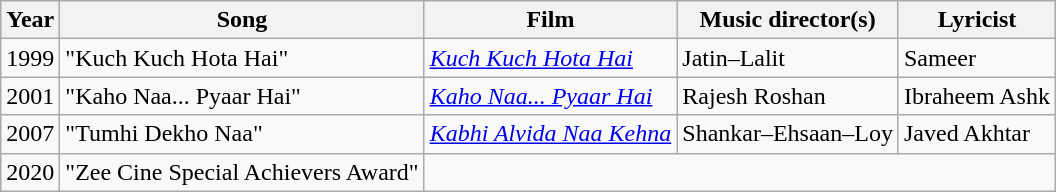<table class="wikitable sortable">
<tr>
<th>Year</th>
<th>Song</th>
<th>Film</th>
<th>Music director(s)</th>
<th>Lyricist</th>
</tr>
<tr>
<td>1999</td>
<td>"Kuch Kuch Hota Hai"</td>
<td><em><a href='#'>Kuch Kuch Hota Hai</a></em></td>
<td>Jatin–Lalit</td>
<td>Sameer</td>
</tr>
<tr>
<td>2001</td>
<td>"Kaho Naa... Pyaar Hai"</td>
<td><em><a href='#'>Kaho Naa... Pyaar Hai</a></em></td>
<td>Rajesh Roshan</td>
<td>Ibraheem Ashk</td>
</tr>
<tr>
<td>2007</td>
<td>"Tumhi Dekho Naa"</td>
<td><em><a href='#'>Kabhi Alvida Naa Kehna</a></em></td>
<td>Shankar–Ehsaan–Loy</td>
<td>Javed Akhtar</td>
</tr>
<tr>
<td>2020</td>
<td>"Zee Cine Special Achievers Award"</td>
</tr>
</table>
